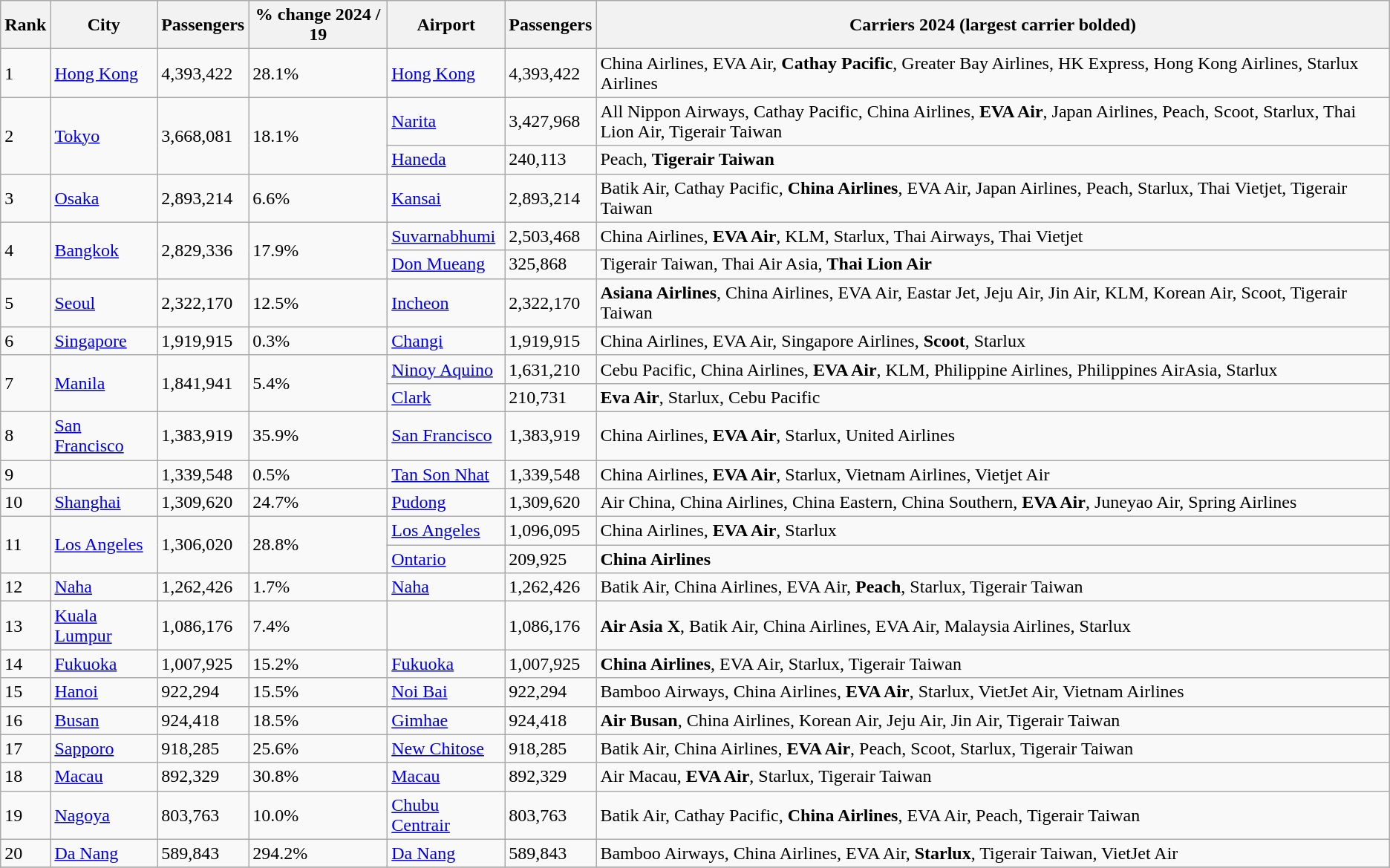<table class="wikitable sortable" style="font-size: 100%;">
<tr>
<th>Rank</th>
<th>City</th>
<th>Passengers</th>
<th>% change 2024 / 19</th>
<th>Airport</th>
<th>Passengers</th>
<th>Carriers 2024 (largest carrier bolded)</th>
</tr>
<tr>
<td>1</td>
<td> <a href='#'>Hong Kong</a></td>
<td>4,393,422</td>
<td> 28.1%</td>
<td><a href='#'>Hong Kong</a></td>
<td>4,393,422</td>
<td>China Airlines, EVA Air, <strong>Cathay Pacific</strong>, Greater Bay Airlines, HK Express, Hong Kong Airlines, Starlux Airlines</td>
</tr>
<tr>
<td rowspan="2">2</td>
<td rowspan="2"> <a href='#'>Tokyo</a></td>
<td rowspan="2">3,668,081</td>
<td rowspan="2"> 18.1%</td>
<td><a href='#'>Narita</a></td>
<td>3,427,968</td>
<td>All Nippon Airways, Cathay Pacific, China Airlines, <strong>EVA Air</strong>, Japan Airlines, Peach, Scoot, Starlux, Thai Lion Air, Tigerair Taiwan</td>
</tr>
<tr>
<td><a href='#'>Haneda</a></td>
<td>240,113</td>
<td>Peach, <strong>Tigerair Taiwan</strong></td>
</tr>
<tr>
<td>3</td>
<td> <a href='#'>Osaka</a></td>
<td>2,893,214</td>
<td> 6.6%</td>
<td><a href='#'>Kansai</a></td>
<td>2,893,214</td>
<td>Batik Air, Cathay Pacific, <strong>China Airlines</strong>, EVA Air, Japan Airlines, Peach, Starlux, Thai Vietjet, Tigerair Taiwan</td>
</tr>
<tr>
<td rowspan="2">4</td>
<td rowspan="2"> <a href='#'>Bangkok</a></td>
<td rowspan="2">2,829,336</td>
<td rowspan="2"> 17.9%</td>
<td><a href='#'>Suvarnabhumi</a></td>
<td>2,503,468</td>
<td>China Airlines, <strong>EVA Air</strong>, KLM, Starlux, Thai Airways, Thai Vietjet</td>
</tr>
<tr>
<td><a href='#'>Don Mueang</a></td>
<td>325,868</td>
<td>Tigerair Taiwan, Thai Air Asia, <strong>Thai Lion Air</strong></td>
</tr>
<tr>
<td>5</td>
<td> <a href='#'>Seoul</a></td>
<td>2,322,170</td>
<td> 12.5%</td>
<td><a href='#'>Incheon</a></td>
<td>2,322,170</td>
<td><strong>Asiana Airlines</strong>, China Airlines, EVA Air, Eastar Jet, Jeju Air, Jin Air, KLM, Korean Air, Scoot, Tigerair Taiwan</td>
</tr>
<tr>
<td>6</td>
<td> <a href='#'>Singapore</a></td>
<td>1,919,915</td>
<td> 0.3%</td>
<td><a href='#'>Changi</a></td>
<td>1,919,915</td>
<td>China Airlines, EVA Air, Singapore Airlines, <strong>Scoot</strong>, Starlux</td>
</tr>
<tr>
<td rowspan="2">7</td>
<td rowspan="2"> <a href='#'>Manila</a></td>
<td rowspan="2">1,841,941</td>
<td rowspan="2"> 5.4%</td>
<td><a href='#'>Ninoy Aquino</a></td>
<td>1,631,210</td>
<td>Cebu Pacific, China Airlines, <strong>EVA Air</strong>, KLM, Philippine Airlines, Philippines AirAsia, Starlux</td>
</tr>
<tr>
<td><a href='#'>Clark</a></td>
<td>210,731</td>
<td><strong>Eva Air</strong>, Starlux, Cebu Pacific</td>
</tr>
<tr>
<td>8</td>
<td> <a href='#'>San Francisco</a></td>
<td>1,383,919</td>
<td> 35.9%</td>
<td><a href='#'>San Francisco</a></td>
<td>1,383,919</td>
<td>China Airlines, <strong>EVA Air</strong>, Starlux, United Airlines</td>
</tr>
<tr>
<td>9</td>
<td></td>
<td>1,339,548</td>
<td> 0.5%</td>
<td><a href='#'>Tan Son Nhat</a></td>
<td>1,339,548</td>
<td>China Airlines, <strong>EVA Air</strong>, Starlux, Vietnam Airlines, Vietjet Air</td>
</tr>
<tr>
<td>10</td>
<td> <a href='#'>Shanghai</a></td>
<td>1,309,620</td>
<td> 24.7%</td>
<td><a href='#'>Pudong</a></td>
<td>1,309,620</td>
<td>Air China, China Airlines, China Eastern, China Southern, <strong>EVA Air</strong>, Juneyao Air, Spring Airlines</td>
</tr>
<tr>
<td rowspan="2">11</td>
<td rowspan="2"> <a href='#'>Los Angeles</a></td>
<td rowspan="2">1,306,020</td>
<td rowspan="2"> 28.8%</td>
<td><a href='#'>Los Angeles</a></td>
<td>1,096,095</td>
<td>China Airlines, <strong>EVA Air</strong>, Starlux</td>
</tr>
<tr>
<td><a href='#'>Ontario</a></td>
<td>209,925</td>
<td><strong>China Airlines</strong></td>
</tr>
<tr>
<td>12</td>
<td> <a href='#'>Naha</a></td>
<td>1,262,426</td>
<td> 1.7%</td>
<td><a href='#'>Naha</a></td>
<td>1,262,426</td>
<td>Batik Air, China Airlines, EVA Air, <strong>Peach</strong>, Starlux, Tigerair Taiwan</td>
</tr>
<tr>
<td>13</td>
<td> <a href='#'>Kuala Lumpur</a></td>
<td>1,086,176</td>
<td> 7.4%</td>
<td></td>
<td>1,086,176</td>
<td><strong>Air Asia X</strong>, Batik Air, China Airlines, EVA Air, Malaysia Airlines, Starlux</td>
</tr>
<tr>
<td>14</td>
<td> <a href='#'>Fukuoka</a></td>
<td>1,007,925</td>
<td> 15.2%</td>
<td><a href='#'>Fukuoka</a></td>
<td>1,007,925</td>
<td><strong>China Airlines</strong>, EVA Air, Starlux, Tigerair Taiwan</td>
</tr>
<tr>
<td>15</td>
<td> <a href='#'>Hanoi</a></td>
<td>922,294</td>
<td> 15.5%</td>
<td><a href='#'>Noi Bai</a></td>
<td>922,294</td>
<td>Bamboo Airways, China Airlines, <strong>EVA Air</strong>, Starlux, VietJet Air, Vietnam Airlines</td>
</tr>
<tr>
<td>16</td>
<td> <a href='#'>Busan</a></td>
<td>924,418</td>
<td> 18.5%</td>
<td><a href='#'>Gimhae</a></td>
<td>924,418</td>
<td><strong>Air Busan</strong>, China Airlines, Korean Air,  Jeju Air, Jin Air, Tigerair Taiwan</td>
</tr>
<tr>
<td>17</td>
<td> <a href='#'>Sapporo</a></td>
<td>918,285</td>
<td> 25.6%</td>
<td><a href='#'>New Chitose</a></td>
<td>918,285</td>
<td>Batik Air, China Airlines, <strong>EVA Air</strong>, Peach, Scoot, Starlux, Tigerair Taiwan</td>
</tr>
<tr>
<td>18</td>
<td> <a href='#'>Macau</a></td>
<td>892,329</td>
<td> 30.8%</td>
<td><a href='#'>Macau</a></td>
<td>892,329</td>
<td>Air Macau, <strong>EVA Air</strong>, Starlux, Tigerair Taiwan</td>
</tr>
<tr>
<td>19</td>
<td> <a href='#'>Nagoya</a></td>
<td>803,763</td>
<td> 10.0%</td>
<td><a href='#'>Chubu Centrair</a></td>
<td>803,763</td>
<td>Batik Air, Cathay Pacific, <strong>China Airlines</strong>, EVA Air, Peach, Tigerair Taiwan</td>
</tr>
<tr>
<td>20</td>
<td> <a href='#'>Da Nang</a></td>
<td>589,843</td>
<td> 294.2%</td>
<td><a href='#'>Da Nang</a></td>
<td>589,843</td>
<td>Bamboo Airways, China Airlines, EVA Air, <strong>Starlux</strong>, Tigerair Taiwan, VietJet Air</td>
</tr>
<tr>
</tr>
</table>
